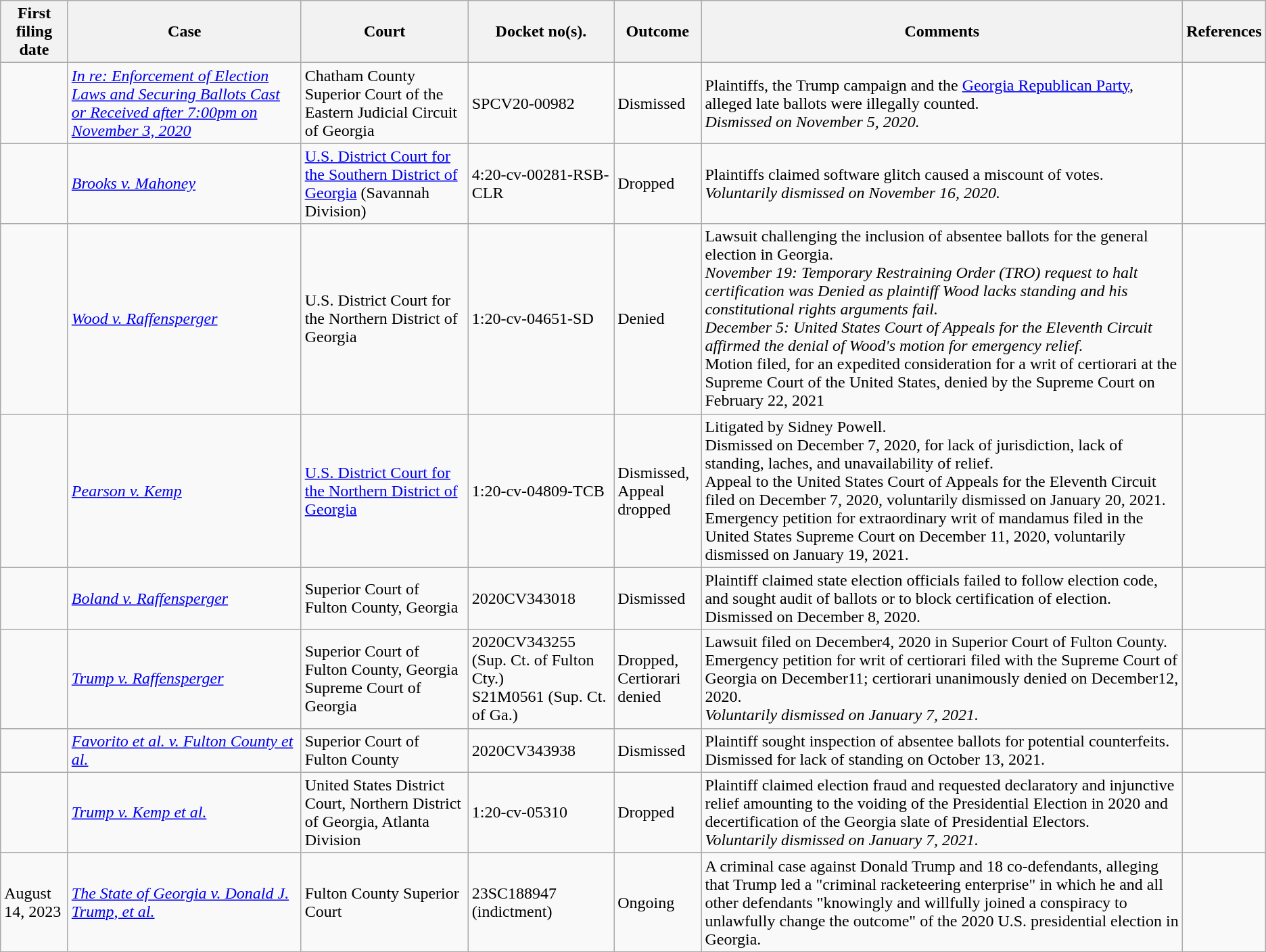<table class="wikitable sortable mw-collapsible">
<tr>
<th>First filing date</th>
<th>Case</th>
<th>Court</th>
<th>Docket no(s).</th>
<th>Outcome</th>
<th>Comments</th>
<th>References</th>
</tr>
<tr>
<td></td>
<td><em><a href='#'>In re: Enforcement of Election Laws and Securing Ballots Cast or Received after 7:00pm on November 3, 2020</a></em></td>
<td>Chatham County Superior Court of the Eastern Judicial Circuit of Georgia</td>
<td>SPCV20-00982</td>
<td>Dismissed</td>
<td>Plaintiffs, the Trump campaign and the <a href='#'>Georgia Republican Party</a>, alleged late ballots were illegally counted.<br><em>Dismissed on November 5, 2020.</em></td>
<td></td>
</tr>
<tr>
<td></td>
<td><em><a href='#'>Brooks v. Mahoney</a></em></td>
<td><a href='#'>U.S. District Court for the Southern District of Georgia</a> (Savannah Division)</td>
<td>4:20-cv-00281-RSB-CLR</td>
<td>Dropped</td>
<td>Plaintiffs claimed software glitch caused a miscount of votes.<br><em>Voluntarily dismissed on November 16, 2020.</em></td>
<td></td>
</tr>
<tr>
<td></td>
<td><em><a href='#'>Wood v. Raffensperger</a></em></td>
<td>U.S. District Court for the Northern District of Georgia</td>
<td>1:20-cv-04651-SD</td>
<td>Denied</td>
<td>Lawsuit challenging the inclusion of absentee ballots for the general election in Georgia.<br><em>November 19: Temporary Restraining Order (TRO) request to halt certification was Denied as plaintiff Wood lacks standing and his constitutional rights arguments fail.</em><br><em>December 5: United States Court of Appeals for the Eleventh Circuit affirmed the denial of Wood's motion for emergency relief.</em><br>Motion filed, for an expedited consideration for a writ of certiorari at the Supreme Court of the United States, denied by the Supreme Court on February 22, 2021</td>
<td></td>
</tr>
<tr>
<td></td>
<td><em><a href='#'>Pearson v. Kemp</a></em></td>
<td><a href='#'>U.S. District Court for the Northern District of Georgia</a></td>
<td>1:20-cv-04809-TCB</td>
<td>Dismissed,<br>Appeal dropped</td>
<td>Litigated by Sidney Powell.<br>Dismissed on December 7, 2020, for lack of jurisdiction, lack of standing, laches, and unavailability of relief.<br>Appeal to the United States Court of Appeals for the Eleventh Circuit filed on December 7, 2020, voluntarily dismissed on January 20, 2021.<br>Emergency petition for extraordinary writ of mandamus filed in the United States Supreme Court on December 11, 2020, voluntarily dismissed on January 19, 2021.</td>
<td></td>
</tr>
<tr>
<td></td>
<td><em><a href='#'>Boland v. Raffensperger</a></em></td>
<td>Superior Court of Fulton County, Georgia</td>
<td>2020CV343018</td>
<td>Dismissed</td>
<td>Plaintiff claimed state election officials failed to follow election code, and sought audit of ballots or to block certification of election. Dismissed on December 8, 2020.</td>
<td></td>
</tr>
<tr>
<td></td>
<td><em><a href='#'>Trump v. Raffensperger</a></em></td>
<td>Superior Court of Fulton County, Georgia<br>Supreme Court of Georgia</td>
<td>2020CV343255 (Sup. Ct. of Fulton Cty.)<br>S21M0561 (Sup. Ct. of Ga.)</td>
<td>Dropped,<br>Certiorari denied</td>
<td>Lawsuit filed on December4, 2020 in Superior Court of Fulton County.<br>Emergency petition for writ of certiorari filed with the Supreme Court of Georgia on December11; certiorari unanimously denied on December12, 2020.<br><em>Voluntarily dismissed on January 7, 2021.</em></td>
<td></td>
</tr>
<tr>
<td></td>
<td><em><a href='#'>Favorito et al. v. Fulton County et al.</a></em></td>
<td>Superior Court of Fulton County</td>
<td>2020CV343938</td>
<td>Dismissed</td>
<td>Plaintiff sought inspection of absentee ballots for potential counterfeits. Dismissed for lack of standing on October 13, 2021.</td>
<td></td>
</tr>
<tr>
<td></td>
<td><em><a href='#'>Trump v. Kemp et al.</a></em></td>
<td>United States District Court, Northern District of Georgia, Atlanta Division</td>
<td>1:20-cv-05310</td>
<td>Dropped</td>
<td>Plaintiff claimed election fraud and requested declaratory and injunctive relief amounting to the voiding of the Presidential Election in 2020 and decertification of the Georgia slate of Presidential Electors.<br><em>Voluntarily dismissed on January 7, 2021.</em></td>
<td></td>
</tr>
<tr>
<td>August 14, 2023</td>
<td><em><a href='#'>The State of Georgia v. Donald J. Trump, et al.</a></em></td>
<td>Fulton County Superior Court</td>
<td>23SC188947 (indictment)</td>
<td>Ongoing</td>
<td>A criminal case against Donald Trump and 18 co-defendants, alleging that Trump led a "criminal racketeering enterprise" in which he and all other defendants "knowingly and willfully joined a conspiracy to unlawfully change the outcome" of the 2020 U.S. presidential election in Georgia.</td>
<td></td>
</tr>
</table>
